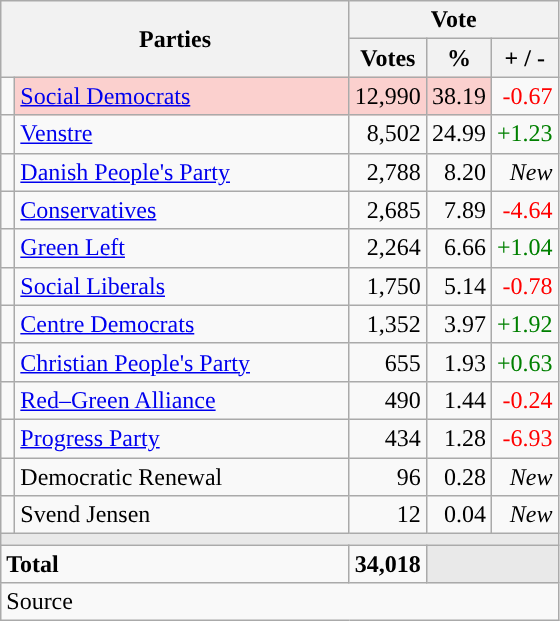<table class="wikitable" style="text-align:right;">
<tr>
<th style="text-align:centre;" rowspan="2" colspan="2" width="225">Parties</th>
<th colspan="3">Vote</th>
</tr>
<tr>
<th width="15">Votes</th>
<th width="15">%</th>
<th width="15">+ / -</th>
</tr>
<tr>
<td width="2" style="color:inherit;background:"></td>
<td bgcolor=#fbd0ce  align="left"><a href='#'>Social Democrats</a></td>
<td bgcolor=#fbd0ce>12,990</td>
<td bgcolor=#fbd0ce>38.19</td>
<td style=color:red;>-0.67</td>
</tr>
<tr>
<td width="2" style="color:inherit;background:"></td>
<td align="left"><a href='#'>Venstre</a></td>
<td>8,502</td>
<td>24.99</td>
<td style=color:green;>+1.23</td>
</tr>
<tr>
<td width="2" style="color:inherit;background:"></td>
<td align="left"><a href='#'>Danish People's Party</a></td>
<td>2,788</td>
<td>8.20</td>
<td><em>New</em></td>
</tr>
<tr>
<td width="2" style="color:inherit;background:"></td>
<td align="left"><a href='#'>Conservatives</a></td>
<td>2,685</td>
<td>7.89</td>
<td style=color:red;>-4.64</td>
</tr>
<tr>
<td width="2" style="color:inherit;background:"></td>
<td align="left"><a href='#'>Green Left</a></td>
<td>2,264</td>
<td>6.66</td>
<td style=color:green;>+1.04</td>
</tr>
<tr>
<td width="2" style="color:inherit;background:"></td>
<td align="left"><a href='#'>Social Liberals</a></td>
<td>1,750</td>
<td>5.14</td>
<td style=color:red;>-0.78</td>
</tr>
<tr>
<td width="2" style="color:inherit;background:"></td>
<td align="left"><a href='#'>Centre Democrats</a></td>
<td>1,352</td>
<td>3.97</td>
<td style=color:green;>+1.92</td>
</tr>
<tr>
<td width="2" style="color:inherit;background:"></td>
<td align="left"><a href='#'>Christian People's Party</a></td>
<td>655</td>
<td>1.93</td>
<td style=color:green;>+0.63</td>
</tr>
<tr>
<td width="2" style="color:inherit;background:"></td>
<td align="left"><a href='#'>Red–Green Alliance</a></td>
<td>490</td>
<td>1.44</td>
<td style=color:red;>-0.24</td>
</tr>
<tr>
<td width="2" style="color:inherit;background:"></td>
<td align="left"><a href='#'>Progress Party</a></td>
<td>434</td>
<td>1.28</td>
<td style=color:red;>-6.93</td>
</tr>
<tr>
<td width="2" style="color:inherit;background:"></td>
<td align="left">Democratic Renewal</td>
<td>96</td>
<td>0.28</td>
<td><em>New</em></td>
</tr>
<tr>
<td width="2" style="color:inherit;background:"></td>
<td align="left">Svend Jensen</td>
<td>12</td>
<td>0.04</td>
<td><em>New</em></td>
</tr>
<tr>
<td colspan="7" bgcolor="#E9E9E9"></td>
</tr>
<tr>
<td align="left" colspan="2"><strong>Total</strong></td>
<td><strong>34,018</strong></td>
<td bgcolor="#E9E9E9" colspan="2"></td>
</tr>
<tr>
<td align="left" colspan="6">Source</td>
</tr>
</table>
